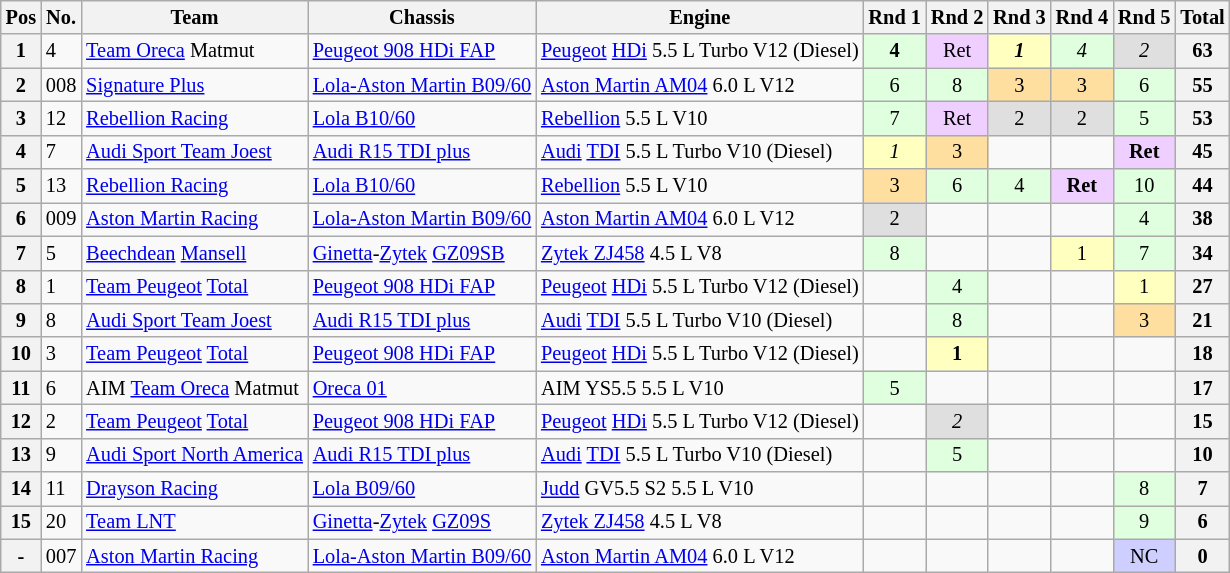<table class="wikitable" style="font-size: 85%;">
<tr>
<th>Pos</th>
<th>No.</th>
<th>Team</th>
<th>Chassis</th>
<th>Engine</th>
<th>Rnd 1</th>
<th>Rnd 2</th>
<th>Rnd 3</th>
<th>Rnd 4</th>
<th>Rnd 5</th>
<th>Total</th>
</tr>
<tr>
<th>1</th>
<td>4</td>
<td> <a href='#'>Team Oreca</a> Matmut</td>
<td><a href='#'>Peugeot 908 HDi FAP</a></td>
<td><a href='#'>Peugeot</a> <a href='#'>HDi</a> 5.5 L Turbo V12 (Diesel)</td>
<td align="center" style="background:#DFFFDF;"><strong>4</strong></td>
<td align="center" style="background:#EFCFFF;">Ret</td>
<td align="center" style="background:#FFFFBF;"><strong><em>1</em></strong></td>
<td align="center" style="background:#DFFFDF;"><em>4</em></td>
<td align="center" style="background:#DFDFDF;"><em>2</em></td>
<th align=center>63</th>
</tr>
<tr>
<th>2</th>
<td>008</td>
<td> <a href='#'>Signature Plus</a></td>
<td><a href='#'>Lola-Aston Martin B09/60</a></td>
<td><a href='#'>Aston Martin AM04</a> 6.0 L V12</td>
<td align="center" style="background:#DFFFDF;">6</td>
<td align="center" style="background:#DFFFDF;">8</td>
<td align="center" style="background:#FFDF9F;">3</td>
<td align="center" style="background:#FFDF9F;">3</td>
<td align="center" style="background:#DFFFDF;">6</td>
<th align=center>55</th>
</tr>
<tr>
<th>3</th>
<td>12</td>
<td> <a href='#'>Rebellion Racing</a></td>
<td><a href='#'>Lola B10/60</a></td>
<td><a href='#'>Rebellion</a> 5.5 L V10</td>
<td align="center" style="background:#DFFFDF;">7</td>
<td align="center" style="background:#EFCFFF;">Ret</td>
<td align="center" style="background:#DFDFDF;">2</td>
<td align="center" style="background:#DFDFDF;">2</td>
<td align="center" style="background:#DFFFDF;">5</td>
<th align=center>53</th>
</tr>
<tr>
<th>4</th>
<td>7</td>
<td> <a href='#'>Audi Sport Team Joest</a></td>
<td><a href='#'>Audi R15 TDI plus</a></td>
<td><a href='#'>Audi</a> <a href='#'>TDI</a> 5.5 L Turbo V10 (Diesel)</td>
<td align="center" style="background:#FFFFBF;"><em>1</em></td>
<td align="center" style="background:#FFDF9F;">3</td>
<td></td>
<td></td>
<td align="center" style="background:#EFCFFF;"><strong>Ret</strong></td>
<th align="center">45</th>
</tr>
<tr>
<th>5</th>
<td>13</td>
<td> <a href='#'>Rebellion Racing</a></td>
<td><a href='#'>Lola B10/60</a></td>
<td><a href='#'>Rebellion</a> 5.5 L V10</td>
<td align="center" style="background:#FFDF9F;">3</td>
<td align="center" style="background:#DFFFDF;">6</td>
<td align="center" style="background:#DFFFDF;">4</td>
<td align="center" style="background:#EFCFFF;"><strong>Ret</strong></td>
<td align="center" style="background:#DFFFDF;">10</td>
<th align="center">44</th>
</tr>
<tr>
<th>6</th>
<td>009</td>
<td> <a href='#'>Aston Martin Racing</a></td>
<td><a href='#'>Lola-Aston Martin B09/60</a></td>
<td><a href='#'>Aston Martin AM04</a> 6.0 L V12</td>
<td align="center" style="background:#DFDFDF;">2</td>
<td></td>
<td></td>
<td></td>
<td align="center" style="background:#DFFFDF;">4</td>
<th align="center">38</th>
</tr>
<tr>
<th>7</th>
<td>5</td>
<td> <a href='#'>Beechdean</a> <a href='#'>Mansell</a></td>
<td><a href='#'>Ginetta</a>-<a href='#'>Zytek</a> <a href='#'>GZ09SB</a></td>
<td><a href='#'>Zytek ZJ458</a> 4.5 L V8</td>
<td align="center" style="background:#DFFFDF;">8</td>
<td></td>
<td></td>
<td align="center" style="background:#FFFFBF;">1</td>
<td align="center" style="background:#DFFFDF;">7</td>
<th align="center">34</th>
</tr>
<tr>
<th>8</th>
<td>1</td>
<td> <a href='#'>Team Peugeot</a> <a href='#'>Total</a></td>
<td><a href='#'>Peugeot 908 HDi FAP</a></td>
<td><a href='#'>Peugeot</a> <a href='#'>HDi</a> 5.5 L Turbo V12 (Diesel)</td>
<td></td>
<td align="center" style="background:#DFFFDF;">4</td>
<td></td>
<td></td>
<td align="center" style="background:#FFFFBF;">1</td>
<th align="center">27</th>
</tr>
<tr>
<th>9</th>
<td>8</td>
<td> <a href='#'>Audi Sport Team Joest</a></td>
<td><a href='#'>Audi R15 TDI plus</a></td>
<td><a href='#'>Audi</a> <a href='#'>TDI</a> 5.5 L Turbo V10 (Diesel)</td>
<td></td>
<td align="center" style="background:#DFFFDF;">8</td>
<td></td>
<td></td>
<td align="center" style="background:#FFDF9F;">3</td>
<th align="center">21</th>
</tr>
<tr>
<th>10</th>
<td>3</td>
<td> <a href='#'>Team Peugeot</a> <a href='#'>Total</a></td>
<td><a href='#'>Peugeot 908 HDi FAP</a></td>
<td><a href='#'>Peugeot</a> <a href='#'>HDi</a> 5.5 L Turbo V12 (Diesel)</td>
<td></td>
<td align="center" style="background:#FFFFBF;"><strong>1</strong></td>
<td></td>
<td></td>
<td></td>
<th align="center">18</th>
</tr>
<tr>
<th>11</th>
<td>6</td>
<td> AIM <a href='#'>Team Oreca</a> Matmut</td>
<td><a href='#'>Oreca 01</a></td>
<td>AIM YS5.5 5.5 L V10</td>
<td align="center" style="background:#DFFFDF;">5</td>
<td></td>
<td></td>
<td></td>
<td></td>
<th align="center">17</th>
</tr>
<tr>
<th>12</th>
<td>2</td>
<td> <a href='#'>Team Peugeot</a> <a href='#'>Total</a></td>
<td><a href='#'>Peugeot 908 HDi FAP</a></td>
<td><a href='#'>Peugeot</a> <a href='#'>HDi</a> 5.5 L Turbo V12 (Diesel)</td>
<td></td>
<td align="center" style="background:#DFDFDF;"><em>2</em></td>
<td></td>
<td></td>
<td></td>
<th align="center">15</th>
</tr>
<tr>
<th>13</th>
<td>9</td>
<td> <a href='#'>Audi Sport North America</a></td>
<td><a href='#'>Audi R15 TDI plus</a></td>
<td><a href='#'>Audi</a> <a href='#'>TDI</a> 5.5 L Turbo V10 (Diesel)</td>
<td></td>
<td align="center" style="background:#DFFFDF;">5</td>
<td></td>
<td></td>
<td></td>
<th align="center">10</th>
</tr>
<tr>
<th>14</th>
<td>11</td>
<td> <a href='#'>Drayson Racing</a></td>
<td><a href='#'>Lola B09/60</a></td>
<td><a href='#'>Judd</a> GV5.5 S2 5.5 L V10</td>
<td></td>
<td></td>
<td></td>
<td></td>
<td align="center" style="background:#DFFFDF;">8</td>
<th align="center">7</th>
</tr>
<tr>
<th>15</th>
<td>20</td>
<td> <a href='#'>Team LNT</a></td>
<td><a href='#'>Ginetta</a>-<a href='#'>Zytek</a> <a href='#'>GZ09S</a></td>
<td><a href='#'>Zytek ZJ458</a> 4.5 L V8</td>
<td></td>
<td></td>
<td></td>
<td></td>
<td align="center" style="background:#DFFFDF;">9</td>
<th align="center">6</th>
</tr>
<tr>
<th>-</th>
<td>007</td>
<td> <a href='#'>Aston Martin Racing</a></td>
<td><a href='#'>Lola-Aston Martin B09/60</a></td>
<td><a href='#'>Aston Martin AM04</a> 6.0 L V12</td>
<td></td>
<td></td>
<td></td>
<td></td>
<td align="center" style="background:#CFCFFF;">NC</td>
<th align="center">0</th>
</tr>
</table>
